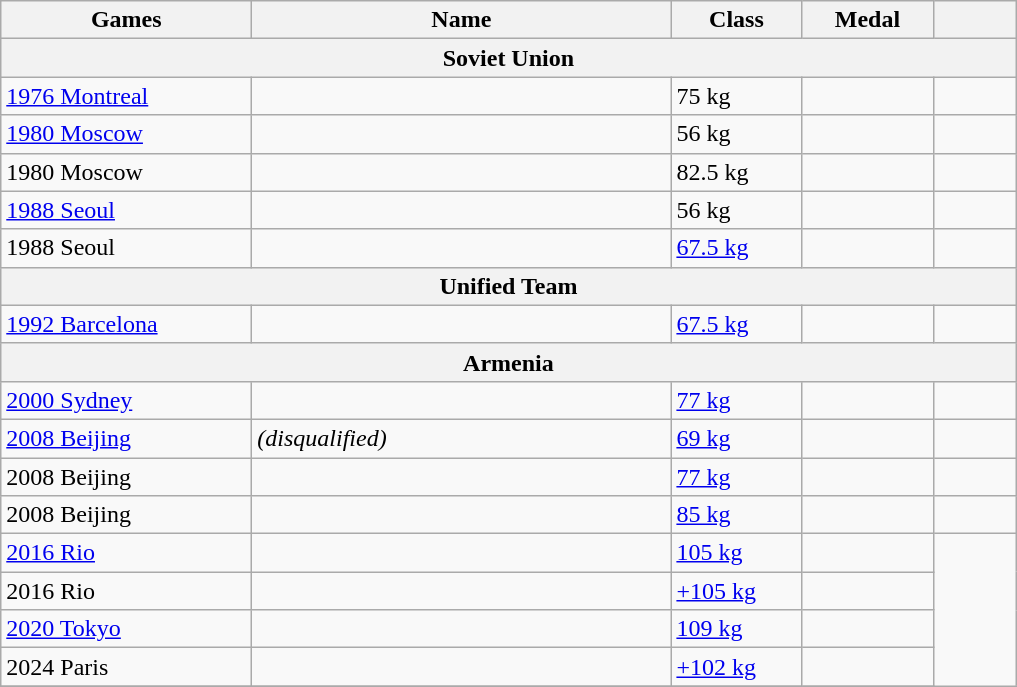<table class="wikitable sortable">
<tr>
<th style="width:10em">Games</th>
<th style="width:17em">Name</th>
<th style="width:5em">Class</th>
<th style="width:5em">Medal</th>
<th class="unsortable" style="width:3em"></th>
</tr>
<tr>
<th colspan="5">Soviet Union</th>
</tr>
<tr>
<td> <a href='#'>1976 Montreal</a></td>
<td></td>
<td>75 kg</td>
<td></td>
<td></td>
</tr>
<tr>
<td> <a href='#'>1980 Moscow</a></td>
<td></td>
<td>56 kg</td>
<td></td>
<td></td>
</tr>
<tr>
<td> 1980 Moscow</td>
<td></td>
<td>82.5 kg</td>
<td></td>
<td></td>
</tr>
<tr>
<td> <a href='#'>1988 Seoul</a></td>
<td></td>
<td>56 kg</td>
<td></td>
<td></td>
</tr>
<tr>
<td> 1988 Seoul</td>
<td></td>
<td><a href='#'>67.5 kg</a></td>
<td></td>
<td></td>
</tr>
<tr>
<th colspan="5">Unified Team</th>
</tr>
<tr>
<td> <a href='#'>1992 Barcelona</a></td>
<td></td>
<td><a href='#'>67.5 kg</a></td>
<td></td>
<td></td>
</tr>
<tr>
<th colspan="5">Armenia</th>
</tr>
<tr>
<td> <a href='#'>2000 Sydney</a></td>
<td></td>
<td><a href='#'>77 kg</a></td>
<td></td>
<td></td>
</tr>
<tr>
<td> <a href='#'>2008 Beijing</a></td>
<td><s></s> <em>(disqualified)</em></td>
<td><a href='#'>69 kg</a></td>
<td></td>
<td></td>
</tr>
<tr>
<td> 2008 Beijing</td>
<td></td>
<td><a href='#'>77 kg</a></td>
<td></td>
<td></td>
</tr>
<tr>
<td> 2008 Beijing</td>
<td></td>
<td><a href='#'>85 kg</a></td>
<td></td>
<td></td>
</tr>
<tr>
<td> <a href='#'>2016 Rio</a></td>
<td></td>
<td><a href='#'>105 kg</a></td>
<td></td>
</tr>
<tr>
<td> 2016 Rio</td>
<td></td>
<td><a href='#'>+105 kg</a></td>
<td></td>
</tr>
<tr>
<td> <a href='#'>2020 Tokyo</a></td>
<td></td>
<td><a href='#'>109 kg</a></td>
<td></td>
</tr>
<tr>
<td> 2024 Paris</td>
<td></td>
<td><a href='#'>+102 kg</a></td>
<td></td>
</tr>
<tr>
</tr>
</table>
